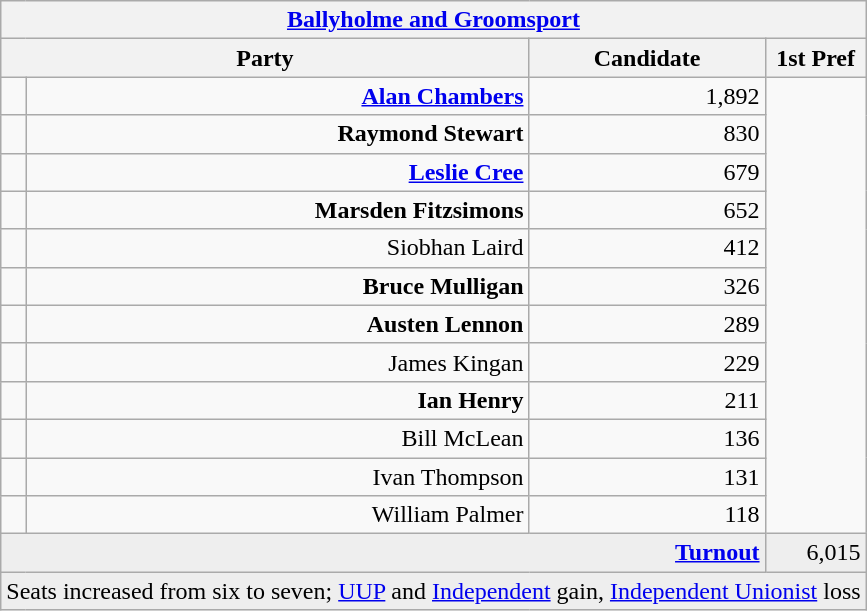<table class="wikitable">
<tr>
<th colspan="4" align="center"><a href='#'>Ballyholme and Groomsport</a></th>
</tr>
<tr>
<th colspan="2" align="center" width=200>Party</th>
<th width=150>Candidate</th>
<th width=60>1st Pref</th>
</tr>
<tr>
<td></td>
<td align="right"><strong><a href='#'>Alan Chambers</a></strong></td>
<td align="right">1,892</td>
</tr>
<tr>
<td></td>
<td align="right"><strong>Raymond Stewart</strong></td>
<td align="right">830</td>
</tr>
<tr>
<td></td>
<td align="right"><strong><a href='#'>Leslie Cree</a></strong></td>
<td align="right">679</td>
</tr>
<tr>
<td></td>
<td align="right"><strong>Marsden Fitzsimons</strong></td>
<td align="right">652</td>
</tr>
<tr>
<td></td>
<td align="right">Siobhan Laird</td>
<td align="right">412</td>
</tr>
<tr>
<td></td>
<td align="right"><strong>Bruce Mulligan</strong></td>
<td align="right">326</td>
</tr>
<tr>
<td></td>
<td align="right"><strong>Austen Lennon</strong></td>
<td align="right">289</td>
</tr>
<tr>
<td></td>
<td align="right">James Kingan</td>
<td align="right">229</td>
</tr>
<tr>
<td></td>
<td align="right"><strong>Ian Henry</strong></td>
<td align="right">211</td>
</tr>
<tr>
<td></td>
<td align="right">Bill McLean</td>
<td align="right">136</td>
</tr>
<tr>
<td></td>
<td align="right">Ivan Thompson</td>
<td align="right">131</td>
</tr>
<tr>
<td></td>
<td align="right">William Palmer</td>
<td align="right">118</td>
</tr>
<tr bgcolor="EEEEEE">
<td colspan=3 align="right"><strong><a href='#'>Turnout</a></strong></td>
<td align="right">6,015</td>
</tr>
<tr>
<td colspan=4 bgcolor="EEEEEE">Seats increased from six to seven; <a href='#'>UUP</a> and <a href='#'>Independent</a> gain, <a href='#'>Independent Unionist</a> loss</td>
</tr>
</table>
